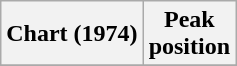<table class="wikitable sortable plainrowheaders" style="text-align:center">
<tr>
<th scope="col">Chart (1974)</th>
<th scope="col">Peak<br>position</th>
</tr>
<tr>
</tr>
</table>
